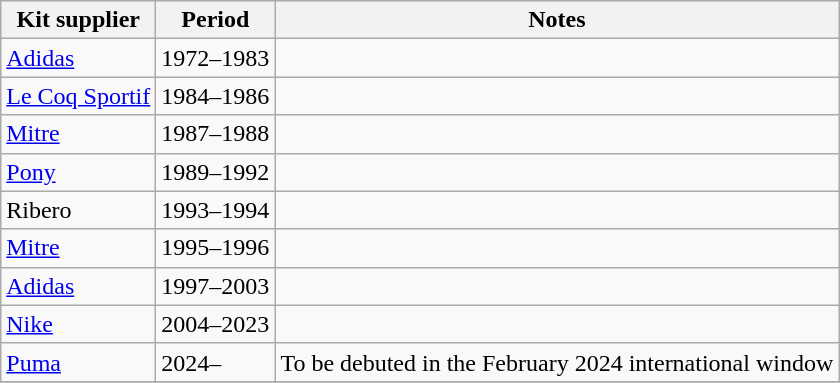<table class="wikitable">
<tr>
<th>Kit supplier</th>
<th>Period</th>
<th>Notes</th>
</tr>
<tr>
<td><a href='#'>Adidas</a></td>
<td>1972–1983</td>
<td></td>
</tr>
<tr>
<td><a href='#'>Le Coq Sportif</a></td>
<td>1984–1986</td>
<td></td>
</tr>
<tr>
<td><a href='#'>Mitre</a></td>
<td>1987–1988</td>
<td></td>
</tr>
<tr>
<td><a href='#'>Pony</a></td>
<td>1989–1992</td>
<td></td>
</tr>
<tr>
<td>Ribero</td>
<td>1993–1994</td>
<td></td>
</tr>
<tr>
<td><a href='#'>Mitre</a></td>
<td>1995–1996</td>
<td></td>
</tr>
<tr>
<td><a href='#'>Adidas</a></td>
<td>1997–2003</td>
<td></td>
</tr>
<tr>
<td><a href='#'>Nike</a></td>
<td>2004–2023</td>
<td></td>
</tr>
<tr>
<td><a href='#'>Puma</a></td>
<td>2024–</td>
<td>To be debuted in the February 2024 international window</td>
</tr>
<tr>
</tr>
</table>
